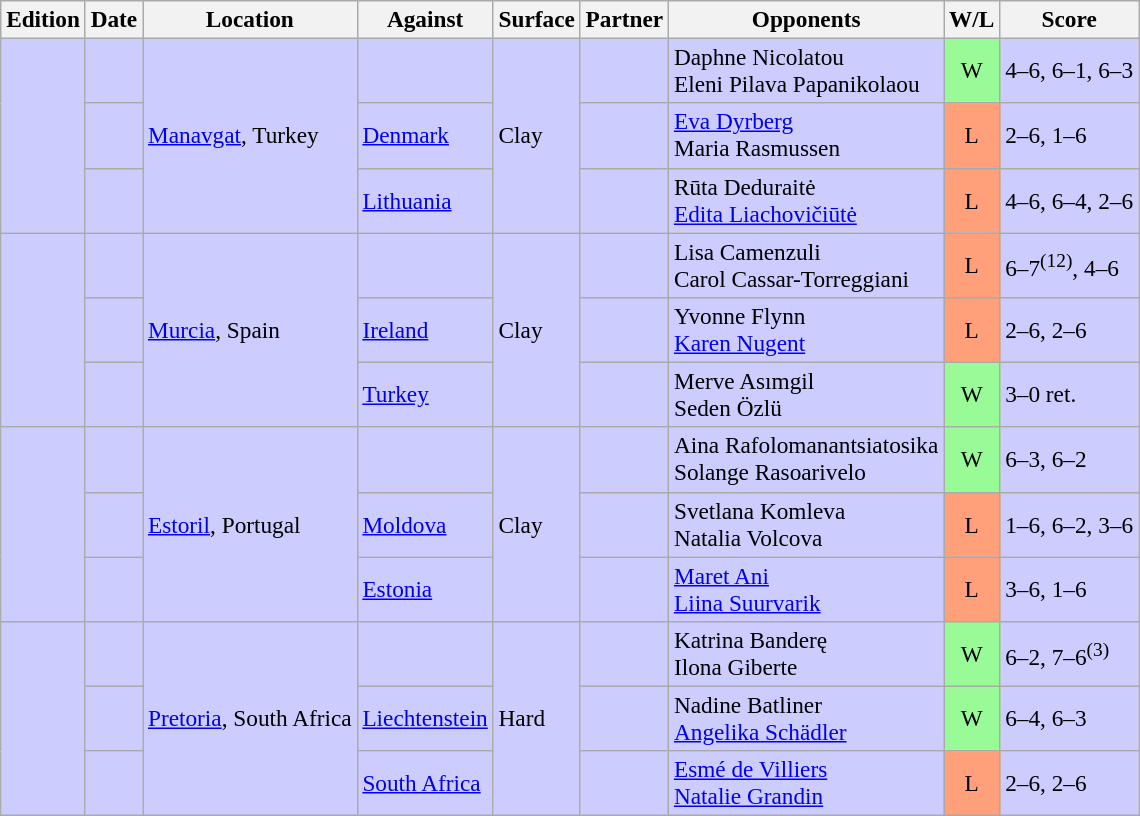<table class=wikitable style=font-size:97%>
<tr>
<th>Edition</th>
<th>Date</th>
<th>Location</th>
<th>Against</th>
<th>Surface</th>
<th>Partner</th>
<th>Opponents</th>
<th>W/L</th>
<th>Score</th>
</tr>
<tr style="background:#ccf;">
<td rowspan="3"></td>
<td></td>
<td rowspan="3"><a href='#'>Manavgat</a>, Turkey</td>
<td> </td>
<td rowspan="3">Clay</td>
<td> </td>
<td> Daphne Nicolatou <br>  Eleni Pilava Papanikolaou</td>
<td style="text-align:center; background:#98fb98;">W</td>
<td>4–6, 6–1, 6–3</td>
</tr>
<tr style="background:#ccf;">
<td></td>
<td> <a href='#'>Denmark</a></td>
<td> </td>
<td> <a href='#'>Eva Dyrberg</a> <br>  Maria Rasmussen</td>
<td style="text-align:center; background:#ffa07a;">L</td>
<td>2–6, 1–6</td>
</tr>
<tr style="background:#ccf;">
<td></td>
<td> <a href='#'>Lithuania</a></td>
<td> </td>
<td> Rūta Deduraitė <br>  <a href='#'>Edita Liachovičiūtė</a></td>
<td style="text-align:center; background:#ffa07a;">L</td>
<td>4–6, 6–4, 2–6</td>
</tr>
<tr style="background:#ccf;">
<td rowspan="3"></td>
<td></td>
<td rowspan="3"><a href='#'>Murcia</a>, Spain</td>
<td> </td>
<td rowspan="3">Clay</td>
<td> </td>
<td> Lisa Camenzuli <br>  Carol Cassar-Torreggiani</td>
<td style="text-align:center; background:#ffa07a;">L</td>
<td>6–7<sup>(12)</sup>, 4–6</td>
</tr>
<tr style="background:#ccf;">
<td></td>
<td> <a href='#'>Ireland</a></td>
<td> </td>
<td> Yvonne Flynn <br>  <a href='#'>Karen Nugent</a></td>
<td style="text-align:center; background:#ffa07a;">L</td>
<td>2–6, 2–6</td>
</tr>
<tr style="background:#ccf;">
<td></td>
<td> <a href='#'>Turkey</a></td>
<td> </td>
<td> Merve Asımgil <br>  Seden Özlü</td>
<td style="text-align:center; background:#98fb98;">W</td>
<td>3–0 ret.</td>
</tr>
<tr style="background:#ccf;">
<td rowspan="3"></td>
<td></td>
<td rowspan="3"><a href='#'>Estoril</a>, Portugal</td>
<td> </td>
<td rowspan="3">Clay</td>
<td> </td>
<td>Aina Rafolomanantsiatosika<br>Solange Rasoarivelo</td>
<td style="text-align:center; background:#98fb98;">W</td>
<td>6–3, 6–2</td>
</tr>
<tr style="background:#ccf;">
<td></td>
<td> <a href='#'>Moldova</a></td>
<td> </td>
<td> Svetlana Komleva <br>  Natalia Volcova</td>
<td style="text-align:center; background:#ffa07a;">L</td>
<td>1–6, 6–2, 3–6</td>
</tr>
<tr style="background:#ccf;">
<td></td>
<td> <a href='#'>Estonia</a></td>
<td> </td>
<td> <a href='#'>Maret Ani</a> <br>  <a href='#'>Liina Suurvarik</a></td>
<td style="text-align:center; background:#ffa07a;">L</td>
<td>3–6, 1–6</td>
</tr>
<tr style="background:#ccf;">
<td rowspan="3"></td>
<td></td>
<td rowspan="3"><a href='#'>Pretoria</a>, South Africa</td>
<td> </td>
<td rowspan="3">Hard</td>
<td> </td>
<td> Katrina Banderę <br> Ilona Giberte</td>
<td style="text-align:center; background:#98fb98;">W</td>
<td>6–2, 7–6<sup>(3)</sup></td>
</tr>
<tr style="background:#ccf;">
<td></td>
<td> <a href='#'>Liechtenstein</a></td>
<td> </td>
<td> Nadine Batliner <br>  <a href='#'>Angelika Schädler</a></td>
<td style="text-align:center; background:#98fb98;">W</td>
<td>6–4, 6–3</td>
</tr>
<tr style="background:#ccf;">
<td></td>
<td> <a href='#'>South Africa</a></td>
<td> </td>
<td> <a href='#'>Esmé de Villiers</a> <br>  <a href='#'>Natalie Grandin</a></td>
<td style="text-align:center; background:#ffa07a;">L</td>
<td>2–6, 2–6</td>
</tr>
</table>
